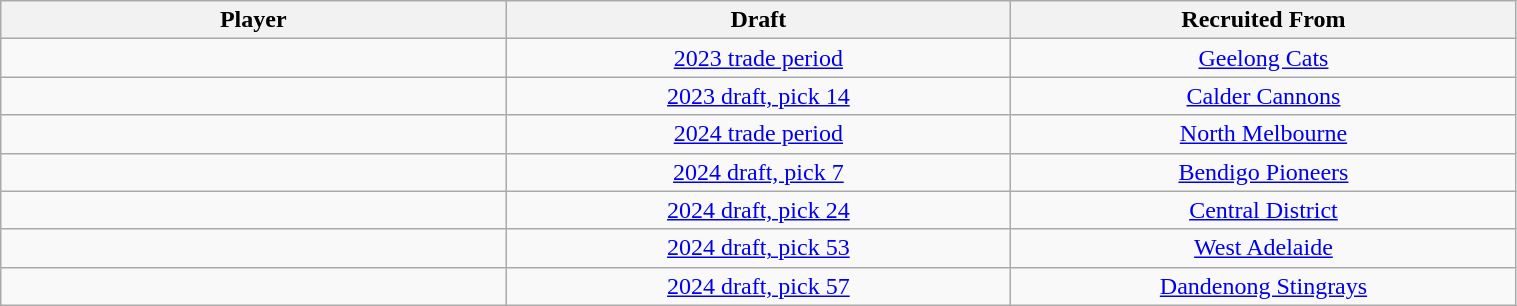<table class="wikitable sortable" style="text-align:center; width:80%;">
<tr>
<th rowspan="2" style="width:10%">Player</th>
<th rowspan="2" style="width:10%">Draft</th>
<th rowspan="2" style="width:10%">Recruited From</th>
</tr>
<tr>
</tr>
<tr>
<td align=left></td>
<td><a href='#'>2023 trade period</a></td>
<td><a href='#'>Geelong Cats</a></td>
</tr>
<tr>
<td align=left></td>
<td><a href='#'>2023 draft, pick 14</a></td>
<td><a href='#'>Calder Cannons</a></td>
</tr>
<tr>
<td align=left></td>
<td><a href='#'>2024 trade period</a></td>
<td><a href='#'>North Melbourne</a></td>
</tr>
<tr>
<td align=left></td>
<td><a href='#'>2024 draft, pick 7</a></td>
<td><a href='#'>Bendigo Pioneers</a></td>
</tr>
<tr>
<td align=left></td>
<td><a href='#'>2024 draft, pick 24</a></td>
<td><a href='#'>Central District</a></td>
</tr>
<tr>
<td align=left></td>
<td><a href='#'>2024 draft, pick 53</a></td>
<td><a href='#'>West Adelaide</a></td>
</tr>
<tr>
<td align=left></td>
<td><a href='#'>2024 draft, pick 57</a></td>
<td><a href='#'>Dandenong Stingrays</a></td>
</tr>
</table>
